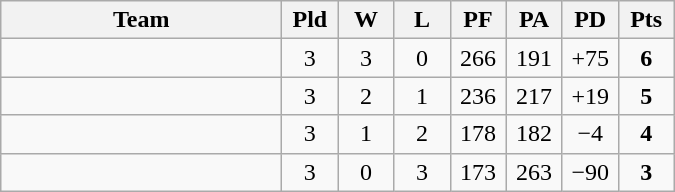<table class=wikitable style="text-align:center">
<tr>
<th width=180>Team</th>
<th width=30>Pld</th>
<th width=30>W</th>
<th width=30>L</th>
<th width=30>PF</th>
<th width=30>PA</th>
<th width=30>PD</th>
<th width=30>Pts</th>
</tr>
<tr>
<td align="left"></td>
<td>3</td>
<td>3</td>
<td>0</td>
<td>266</td>
<td>191</td>
<td>+75</td>
<td><strong>6</strong></td>
</tr>
<tr>
<td align="left"></td>
<td>3</td>
<td>2</td>
<td>1</td>
<td>236</td>
<td>217</td>
<td>+19</td>
<td><strong>5</strong></td>
</tr>
<tr>
<td align="left"></td>
<td>3</td>
<td>1</td>
<td>2</td>
<td>178</td>
<td>182</td>
<td>−4</td>
<td><strong>4</strong></td>
</tr>
<tr>
<td align="left"></td>
<td>3</td>
<td>0</td>
<td>3</td>
<td>173</td>
<td>263</td>
<td>−90</td>
<td><strong>3</strong></td>
</tr>
</table>
